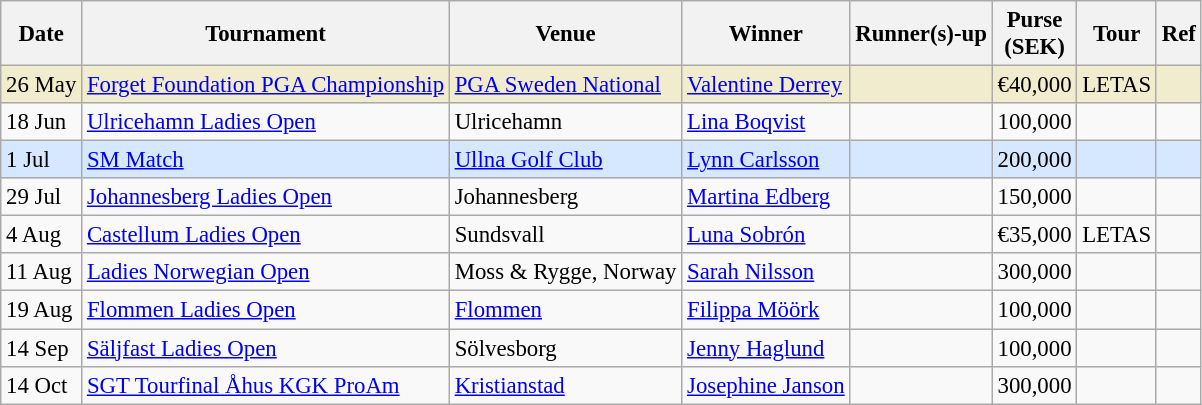<table class="wikitable sortable" style="font-size:95%;">
<tr>
<th>Date</th>
<th>Tournament</th>
<th>Venue</th>
<th>Winner</th>
<th>Runner(s)-up</th>
<th>Purse<br>(SEK)</th>
<th>Tour</th>
<th>Ref</th>
</tr>
<tr style="background:#f2ecce;">
<td>26 May</td>
<td><a href='#'>Forget Foundation PGA Championship</a></td>
<td><a href='#'>PGA Sweden National</a></td>
<td> <a href='#'>Valentine Derrey</a></td>
<td></td>
<td>€40,000</td>
<td>LETAS</td>
<td></td>
</tr>
<tr>
<td>18 Jun</td>
<td><a href='#'>Ulricehamn Ladies Open</a></td>
<td>Ulricehamn</td>
<td> <a href='#'>Lina Boqvist</a></td>
<td></td>
<td>100,000</td>
<td></td>
<td></td>
</tr>
<tr style="background:#D6E8FF;">
<td>1 Jul</td>
<td><a href='#'>SM Match</a></td>
<td><a href='#'>Ullna Golf Club</a></td>
<td> <a href='#'>Lynn Carlsson</a></td>
<td></td>
<td>200,000</td>
<td></td>
<td></td>
</tr>
<tr>
<td>29 Jul</td>
<td><a href='#'>Johannesberg Ladies Open</a></td>
<td>Johannesberg</td>
<td> <a href='#'>Martina Edberg</a></td>
<td></td>
<td>150,000</td>
<td></td>
<td></td>
</tr>
<tr>
<td>4 Aug</td>
<td><a href='#'>Castellum Ladies Open</a></td>
<td>Sundsvall</td>
<td> <a href='#'>Luna Sobrón</a></td>
<td></td>
<td>€35,000</td>
<td>LETAS</td>
<td></td>
</tr>
<tr>
<td>11 Aug</td>
<td><a href='#'>Ladies Norwegian Open</a></td>
<td>Moss & Rygge, Norway</td>
<td> <a href='#'>Sarah Nilsson</a></td>
<td></td>
<td>300,000</td>
<td></td>
<td></td>
</tr>
<tr>
<td>19 Aug</td>
<td><a href='#'>Flommen Ladies Open</a></td>
<td><a href='#'>Flommen</a></td>
<td> <a href='#'>Filippa Möörk</a></td>
<td></td>
<td>100,000</td>
<td></td>
<td></td>
</tr>
<tr>
<td>14 Sep</td>
<td><a href='#'>Säljfast Ladies Open</a></td>
<td>Sölvesborg</td>
<td> <a href='#'>Jenny Haglund</a></td>
<td></td>
<td>100,000</td>
<td></td>
<td></td>
</tr>
<tr>
<td>14 Oct</td>
<td><a href='#'>SGT Tourfinal Åhus KGK ProAm</a></td>
<td><a href='#'>Kristianstad</a></td>
<td> <a href='#'>Josephine Janson</a></td>
<td></td>
<td>300,000</td>
<td></td>
<td></td>
</tr>
</table>
